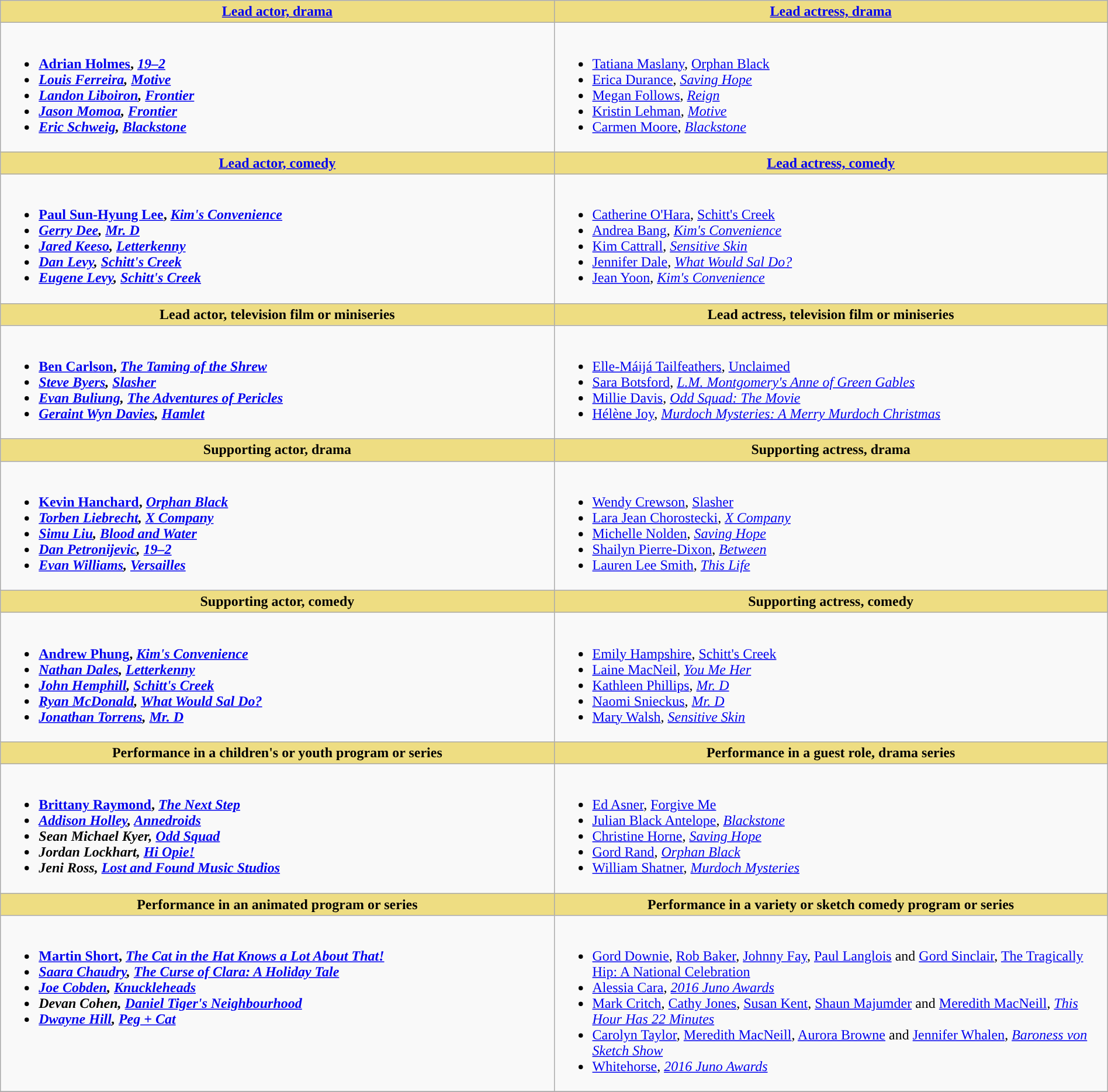<table class=wikitable width="100%">
<tr>
<th style="background:#EEDD82; width:50%"><a href='#'>Lead actor, drama</a></th>
<th style="background:#EEDD82; width:50%"><a href='#'>Lead actress, drama</a></th>
</tr>
<tr>
<td valign="top"><br><ul><li> <strong><a href='#'>Adrian Holmes</a>, <em><a href='#'>19–2</a><strong><em></li><li><a href='#'>Louis Ferreira</a>, </em><a href='#'>Motive</a><em></li><li><a href='#'>Landon Liboiron</a>, </em><a href='#'>Frontier</a><em></li><li><a href='#'>Jason Momoa</a>, </em><a href='#'>Frontier</a><em></li><li><a href='#'>Eric Schweig</a>, </em><a href='#'>Blackstone</a><em></li></ul></td>
<td valign="top"><br><ul><li> </strong><a href='#'>Tatiana Maslany</a>, </em><a href='#'>Orphan Black</a></em></strong></li><li><a href='#'>Erica Durance</a>, <em><a href='#'>Saving Hope</a></em></li><li><a href='#'>Megan Follows</a>, <em><a href='#'>Reign</a></em></li><li><a href='#'>Kristin Lehman</a>, <em><a href='#'>Motive</a></em></li><li><a href='#'>Carmen Moore</a>, <em><a href='#'>Blackstone</a></em></li></ul></td>
</tr>
<tr>
<th style="background:#EEDD82; width:50%"><a href='#'>Lead actor, comedy</a></th>
<th style="background:#EEDD82; width:50%"><a href='#'>Lead actress, comedy</a></th>
</tr>
<tr>
<td valign="top"><br><ul><li> <strong><a href='#'>Paul Sun-Hyung Lee</a>, <em><a href='#'>Kim's Convenience</a><strong><em></li><li><a href='#'>Gerry Dee</a>, </em><a href='#'>Mr. D</a><em></li><li><a href='#'>Jared Keeso</a>, </em><a href='#'>Letterkenny</a><em></li><li><a href='#'>Dan Levy</a>, </em><a href='#'>Schitt's Creek</a><em></li><li><a href='#'>Eugene Levy</a>, </em><a href='#'>Schitt's Creek</a><em></li></ul></td>
<td valign="top"><br><ul><li> </strong><a href='#'>Catherine O'Hara</a>, </em><a href='#'>Schitt's Creek</a></em></strong></li><li><a href='#'>Andrea Bang</a>, <em><a href='#'>Kim's Convenience</a></em></li><li><a href='#'>Kim Cattrall</a>, <em><a href='#'>Sensitive Skin</a></em></li><li><a href='#'>Jennifer Dale</a>, <em><a href='#'>What Would Sal Do?</a></em></li><li><a href='#'>Jean Yoon</a>, <em><a href='#'>Kim's Convenience</a></em></li></ul></td>
</tr>
<tr>
<th style="background:#EEDD82; width:50%">Lead actor, television film or miniseries</th>
<th style="background:#EEDD82; width:50%">Lead actress, television film or miniseries</th>
</tr>
<tr>
<td valign="top"><br><ul><li> <strong><a href='#'>Ben Carlson</a>, <em><a href='#'>The Taming of the Shrew</a><strong><em></li><li><a href='#'>Steve Byers</a>, </em><a href='#'>Slasher</a><em></li><li><a href='#'>Evan Buliung</a>, </em><a href='#'>The Adventures of Pericles</a><em></li><li><a href='#'>Geraint Wyn Davies</a>, </em><a href='#'>Hamlet</a><em></li></ul></td>
<td valign="top"><br><ul><li> </strong><a href='#'>Elle-Máijá Tailfeathers</a>, </em><a href='#'>Unclaimed</a></em></strong></li><li><a href='#'>Sara Botsford</a>, <em><a href='#'>L.M. Montgomery's Anne of Green Gables</a></em></li><li><a href='#'>Millie Davis</a>, <em><a href='#'>Odd Squad: The Movie</a></em></li><li><a href='#'>Hélène Joy</a>, <em><a href='#'>Murdoch Mysteries: A Merry Murdoch Christmas</a></em></li></ul></td>
</tr>
<tr>
<th style="background:#EEDD82; width:50%">Supporting actor, drama</th>
<th style="background:#EEDD82; width:50%">Supporting actress, drama</th>
</tr>
<tr>
<td valign="top"><br><ul><li> <strong><a href='#'>Kevin Hanchard</a>, <em><a href='#'>Orphan Black</a><strong><em></li><li><a href='#'>Torben Liebrecht</a>, </em><a href='#'>X Company</a><em></li><li><a href='#'>Simu Liu</a>, </em><a href='#'>Blood and Water</a><em></li><li><a href='#'>Dan Petronijevic</a>, </em><a href='#'>19–2</a><em></li><li><a href='#'>Evan Williams</a>, </em><a href='#'>Versailles</a><em></li></ul></td>
<td valign="top"><br><ul><li> </strong><a href='#'>Wendy Crewson</a>, </em><a href='#'>Slasher</a></em></strong></li><li><a href='#'>Lara Jean Chorostecki</a>, <em><a href='#'>X Company</a></em></li><li><a href='#'>Michelle Nolden</a>, <em><a href='#'>Saving Hope</a></em></li><li><a href='#'>Shailyn Pierre-Dixon</a>, <em><a href='#'>Between</a></em></li><li><a href='#'>Lauren Lee Smith</a>, <em><a href='#'>This Life</a></em></li></ul></td>
</tr>
<tr>
<th style="background:#EEDD82; width:50%">Supporting actor, comedy</th>
<th style="background:#EEDD82; width:50%">Supporting actress, comedy</th>
</tr>
<tr>
<td valign="top"><br><ul><li> <strong><a href='#'>Andrew Phung</a>, <em><a href='#'>Kim's Convenience</a><strong><em></li><li><a href='#'>Nathan Dales</a>, </em><a href='#'>Letterkenny</a><em></li><li><a href='#'>John Hemphill</a>, </em><a href='#'>Schitt's Creek</a><em></li><li><a href='#'>Ryan McDonald</a>, </em><a href='#'>What Would Sal Do?</a><em></li><li><a href='#'>Jonathan Torrens</a>, </em><a href='#'>Mr. D</a><em></li></ul></td>
<td valign="top"><br><ul><li> </strong><a href='#'>Emily Hampshire</a>, </em><a href='#'>Schitt's Creek</a></em></strong></li><li><a href='#'>Laine MacNeil</a>, <em><a href='#'>You Me Her</a></em></li><li><a href='#'>Kathleen Phillips</a>, <em><a href='#'>Mr. D</a></em></li><li><a href='#'>Naomi Snieckus</a>, <em><a href='#'>Mr. D</a></em></li><li><a href='#'>Mary Walsh</a>, <em><a href='#'>Sensitive Skin</a></em></li></ul></td>
</tr>
<tr>
<th style="background:#EEDD82; width:50%">Performance in a children's or youth program or series</th>
<th style="background:#EEDD82; width:50%">Performance in a guest role, drama series</th>
</tr>
<tr>
<td valign="top"><br><ul><li> <strong><a href='#'>Brittany Raymond</a>, <em><a href='#'>The Next Step</a><strong><em></li><li><a href='#'>Addison Holley</a>, </em><a href='#'>Annedroids</a><em></li><li>Sean Michael Kyer, </em><a href='#'>Odd Squad</a><em></li><li>Jordan Lockhart, </em><a href='#'>Hi Opie!</a><em></li><li>Jeni Ross, </em><a href='#'>Lost and Found Music Studios</a><em></li></ul></td>
<td valign="top"><br><ul><li> </strong><a href='#'>Ed Asner</a>, </em><a href='#'>Forgive Me</a></em></strong></li><li><a href='#'>Julian Black Antelope</a>, <em><a href='#'>Blackstone</a></em></li><li><a href='#'>Christine Horne</a>, <em><a href='#'>Saving Hope</a></em></li><li><a href='#'>Gord Rand</a>, <em><a href='#'>Orphan Black</a></em></li><li><a href='#'>William Shatner</a>, <em><a href='#'>Murdoch Mysteries</a></em></li></ul></td>
</tr>
<tr>
<th style="background:#EEDD82; width:50%">Performance in an animated program or series</th>
<th style="background:#EEDD82; width:50%">Performance in a variety or sketch comedy program or series</th>
</tr>
<tr>
<td valign="top"><br><ul><li> <strong><a href='#'>Martin Short</a>, <em><a href='#'>The Cat in the Hat Knows a Lot About That!</a><strong><em></li><li><a href='#'>Saara Chaudry</a>, </em><a href='#'>The Curse of Clara: A Holiday Tale</a><em></li><li><a href='#'>Joe Cobden</a>, </em><a href='#'>Knuckleheads</a><em></li><li>Devan Cohen, </em><a href='#'>Daniel Tiger's Neighbourhood</a><em></li><li><a href='#'>Dwayne Hill</a>, </em><a href='#'>Peg + Cat</a><em></li></ul></td>
<td valign="top"><br><ul><li> </strong><a href='#'>Gord Downie</a>, <a href='#'>Rob Baker</a>, <a href='#'>Johnny Fay</a>, <a href='#'>Paul Langlois</a> and <a href='#'>Gord Sinclair</a>, </em><a href='#'>The Tragically Hip: A National Celebration</a></em></strong></li><li><a href='#'>Alessia Cara</a>, <em><a href='#'>2016 Juno Awards</a></em></li><li><a href='#'>Mark Critch</a>, <a href='#'>Cathy Jones</a>, <a href='#'>Susan Kent</a>, <a href='#'>Shaun Majumder</a> and <a href='#'>Meredith MacNeill</a>, <em><a href='#'>This Hour Has 22 Minutes</a></em></li><li><a href='#'>Carolyn Taylor</a>, <a href='#'>Meredith MacNeill</a>, <a href='#'>Aurora Browne</a> and <a href='#'>Jennifer Whalen</a>, <em><a href='#'>Baroness von Sketch Show</a></em></li><li><a href='#'>Whitehorse</a>, <em><a href='#'>2016 Juno Awards</a></em></li></ul></td>
</tr>
<tr>
</tr>
</table>
